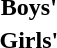<table>
<tr>
<th scope="row">Boys' <br></th>
<td><br></td>
<td><br></td>
<td><br></td>
</tr>
<tr>
<th scope="row">Girls' <br></th>
<td><br></td>
<td><br></td>
<td><br></td>
</tr>
</table>
